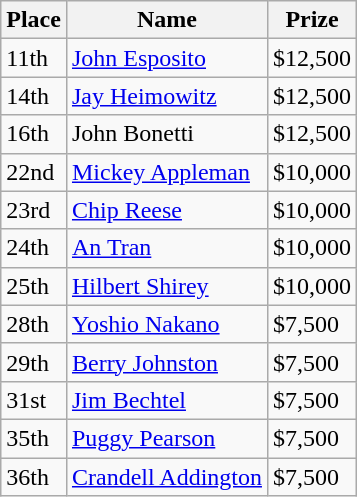<table class="wikitable">
<tr>
<th bgcolor="#FFEBAD">Place</th>
<th bgcolor="#FFEBAD">Name</th>
<th bgcolor="#FFEBAD">Prize</th>
</tr>
<tr>
<td>11th</td>
<td><a href='#'>John Esposito</a></td>
<td>$12,500</td>
</tr>
<tr>
<td>14th</td>
<td><a href='#'>Jay Heimowitz</a></td>
<td>$12,500</td>
</tr>
<tr>
<td>16th</td>
<td>John Bonetti</td>
<td>$12,500</td>
</tr>
<tr>
<td>22nd</td>
<td><a href='#'>Mickey Appleman</a></td>
<td>$10,000</td>
</tr>
<tr>
<td>23rd</td>
<td><a href='#'>Chip Reese</a></td>
<td>$10,000</td>
</tr>
<tr>
<td>24th</td>
<td><a href='#'>An Tran</a></td>
<td>$10,000</td>
</tr>
<tr>
<td>25th</td>
<td><a href='#'>Hilbert Shirey</a></td>
<td>$10,000</td>
</tr>
<tr>
<td>28th</td>
<td><a href='#'>Yoshio Nakano</a></td>
<td>$7,500</td>
</tr>
<tr>
<td>29th</td>
<td><a href='#'>Berry Johnston</a></td>
<td>$7,500</td>
</tr>
<tr>
<td>31st</td>
<td><a href='#'>Jim Bechtel</a></td>
<td>$7,500</td>
</tr>
<tr>
<td>35th</td>
<td><a href='#'>Puggy Pearson</a></td>
<td>$7,500</td>
</tr>
<tr>
<td>36th</td>
<td><a href='#'>Crandell Addington</a></td>
<td>$7,500</td>
</tr>
</table>
